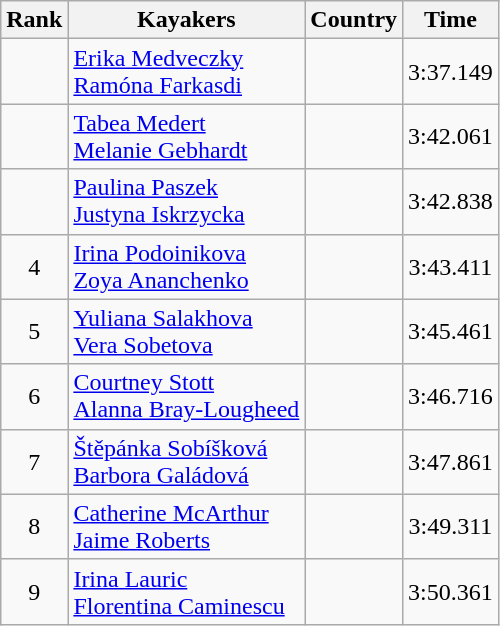<table class="wikitable" style="text-align:center">
<tr>
<th>Rank</th>
<th>Kayakers</th>
<th>Country</th>
<th>Time</th>
</tr>
<tr>
<td></td>
<td align="left"><a href='#'>Erika Medveczky</a><br><a href='#'>Ramóna Farkasdi</a></td>
<td align="left"></td>
<td>3:37.149</td>
</tr>
<tr>
<td></td>
<td align="left"><a href='#'>Tabea Medert</a><br><a href='#'>Melanie Gebhardt</a></td>
<td align="left"></td>
<td>3:42.061</td>
</tr>
<tr>
<td></td>
<td align="left"><a href='#'>Paulina Paszek</a><br><a href='#'>Justyna Iskrzycka</a></td>
<td align="left"></td>
<td>3:42.838</td>
</tr>
<tr>
<td>4</td>
<td align="left"><a href='#'>Irina Podoinikova</a><br><a href='#'>Zoya Ananchenko</a></td>
<td align="left"></td>
<td>3:43.411</td>
</tr>
<tr>
<td>5</td>
<td align="left"><a href='#'>Yuliana Salakhova</a><br><a href='#'>Vera Sobetova</a></td>
<td align="left"></td>
<td>3:45.461</td>
</tr>
<tr>
<td>6</td>
<td align="left"><a href='#'>Courtney Stott</a><br><a href='#'>Alanna Bray-Lougheed</a></td>
<td align="left"></td>
<td>3:46.716</td>
</tr>
<tr>
<td>7</td>
<td align="left"><a href='#'>Štěpánka Sobíšková</a><br><a href='#'>Barbora Galádová</a></td>
<td align="left"></td>
<td>3:47.861</td>
</tr>
<tr>
<td>8</td>
<td align="left"><a href='#'>Catherine McArthur</a><br><a href='#'>Jaime Roberts</a></td>
<td align="left"></td>
<td>3:49.311</td>
</tr>
<tr>
<td>9</td>
<td align="left"><a href='#'>Irina Lauric</a><br><a href='#'>Florentina Caminescu</a></td>
<td align="left"></td>
<td>3:50.361</td>
</tr>
</table>
